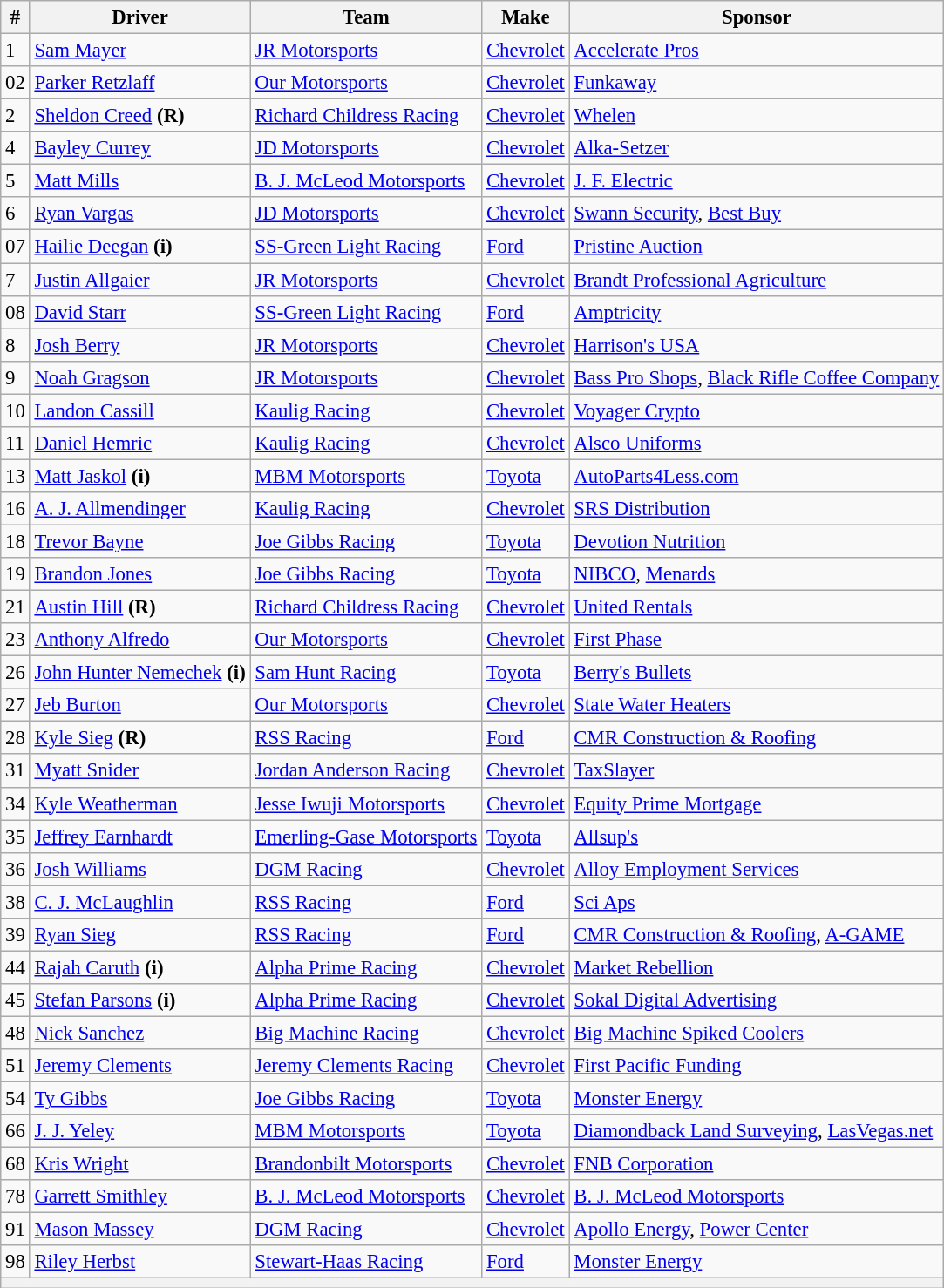<table class="wikitable" style="font-size: 95%;">
<tr>
<th>#</th>
<th>Driver</th>
<th>Team</th>
<th>Make</th>
<th>Sponsor</th>
</tr>
<tr>
<td>1</td>
<td><a href='#'>Sam Mayer</a></td>
<td><a href='#'>JR Motorsports</a></td>
<td><a href='#'>Chevrolet</a></td>
<td><a href='#'>Accelerate Pros</a></td>
</tr>
<tr>
<td>02</td>
<td><a href='#'>Parker Retzlaff</a></td>
<td><a href='#'>Our Motorsports</a></td>
<td><a href='#'>Chevrolet</a></td>
<td><a href='#'>Funkaway</a></td>
</tr>
<tr>
<td>2</td>
<td><a href='#'>Sheldon Creed</a> <strong>(R)</strong></td>
<td><a href='#'>Richard Childress Racing</a></td>
<td><a href='#'>Chevrolet</a></td>
<td><a href='#'>Whelen</a></td>
</tr>
<tr>
<td>4</td>
<td><a href='#'>Bayley Currey</a></td>
<td><a href='#'>JD Motorsports</a></td>
<td><a href='#'>Chevrolet</a></td>
<td><a href='#'>Alka-Setzer</a></td>
</tr>
<tr>
<td>5</td>
<td><a href='#'>Matt Mills</a></td>
<td><a href='#'>B. J. McLeod Motorsports</a></td>
<td><a href='#'>Chevrolet</a></td>
<td><a href='#'>J. F. Electric</a></td>
</tr>
<tr>
<td>6</td>
<td><a href='#'>Ryan Vargas</a></td>
<td><a href='#'>JD Motorsports</a></td>
<td><a href='#'>Chevrolet</a></td>
<td><a href='#'>Swann Security</a>, <a href='#'>Best Buy</a></td>
</tr>
<tr>
<td>07</td>
<td><a href='#'>Hailie Deegan</a> <strong>(i)</strong></td>
<td><a href='#'>SS-Green Light Racing</a></td>
<td><a href='#'>Ford</a></td>
<td><a href='#'>Pristine Auction</a></td>
</tr>
<tr>
<td>7</td>
<td><a href='#'>Justin Allgaier</a></td>
<td><a href='#'>JR Motorsports</a></td>
<td><a href='#'>Chevrolet</a></td>
<td><a href='#'>Brandt Professional Agriculture</a></td>
</tr>
<tr>
<td>08</td>
<td><a href='#'>David Starr</a></td>
<td><a href='#'>SS-Green Light Racing</a></td>
<td><a href='#'>Ford</a></td>
<td><a href='#'>Amptricity</a></td>
</tr>
<tr>
<td>8</td>
<td><a href='#'>Josh Berry</a></td>
<td><a href='#'>JR Motorsports</a></td>
<td><a href='#'>Chevrolet</a></td>
<td><a href='#'>Harrison's USA</a></td>
</tr>
<tr>
<td>9</td>
<td><a href='#'>Noah Gragson</a></td>
<td><a href='#'>JR Motorsports</a></td>
<td><a href='#'>Chevrolet</a></td>
<td nowrap><a href='#'>Bass Pro Shops</a>, <a href='#'>Black Rifle Coffee Company</a></td>
</tr>
<tr>
<td>10</td>
<td><a href='#'>Landon Cassill</a></td>
<td><a href='#'>Kaulig Racing</a></td>
<td><a href='#'>Chevrolet</a></td>
<td><a href='#'>Voyager Crypto</a></td>
</tr>
<tr>
<td>11</td>
<td><a href='#'>Daniel Hemric</a></td>
<td><a href='#'>Kaulig Racing</a></td>
<td><a href='#'>Chevrolet</a></td>
<td><a href='#'>Alsco Uniforms</a></td>
</tr>
<tr>
<td>13</td>
<td><a href='#'>Matt Jaskol</a> <strong>(i)</strong></td>
<td><a href='#'>MBM Motorsports</a></td>
<td><a href='#'>Toyota</a></td>
<td><a href='#'>AutoParts4Less.com</a></td>
</tr>
<tr>
<td>16</td>
<td><a href='#'>A. J. Allmendinger</a></td>
<td><a href='#'>Kaulig Racing</a></td>
<td><a href='#'>Chevrolet</a></td>
<td><a href='#'>SRS Distribution</a></td>
</tr>
<tr>
<td>18</td>
<td><a href='#'>Trevor Bayne</a></td>
<td><a href='#'>Joe Gibbs Racing</a></td>
<td><a href='#'>Toyota</a></td>
<td><a href='#'>Devotion Nutrition</a></td>
</tr>
<tr>
<td>19</td>
<td><a href='#'>Brandon Jones</a></td>
<td><a href='#'>Joe Gibbs Racing</a></td>
<td><a href='#'>Toyota</a></td>
<td><a href='#'>NIBCO</a>, <a href='#'>Menards</a></td>
</tr>
<tr>
<td>21</td>
<td><a href='#'>Austin Hill</a> <strong>(R)</strong></td>
<td><a href='#'>Richard Childress Racing</a></td>
<td><a href='#'>Chevrolet</a></td>
<td><a href='#'>United Rentals</a></td>
</tr>
<tr>
<td>23</td>
<td><a href='#'>Anthony Alfredo</a></td>
<td><a href='#'>Our Motorsports</a></td>
<td><a href='#'>Chevrolet</a></td>
<td><a href='#'>First Phase</a></td>
</tr>
<tr>
<td>26</td>
<td nowrap><a href='#'>John Hunter Nemechek</a> <strong>(i)</strong></td>
<td><a href='#'>Sam Hunt Racing</a></td>
<td><a href='#'>Toyota</a></td>
<td><a href='#'>Berry's Bullets</a></td>
</tr>
<tr>
<td>27</td>
<td><a href='#'>Jeb Burton</a></td>
<td><a href='#'>Our Motorsports</a></td>
<td><a href='#'>Chevrolet</a></td>
<td><a href='#'>State Water Heaters</a></td>
</tr>
<tr>
<td>28</td>
<td><a href='#'>Kyle Sieg</a> <strong>(R)</strong></td>
<td><a href='#'>RSS Racing</a></td>
<td><a href='#'>Ford</a></td>
<td><a href='#'>CMR Construction & Roofing</a></td>
</tr>
<tr>
<td>31</td>
<td><a href='#'>Myatt Snider</a></td>
<td><a href='#'>Jordan Anderson Racing</a></td>
<td><a href='#'>Chevrolet</a></td>
<td><a href='#'>TaxSlayer</a></td>
</tr>
<tr>
<td>34</td>
<td><a href='#'>Kyle Weatherman</a></td>
<td nowrap><a href='#'>Jesse Iwuji Motorsports</a></td>
<td><a href='#'>Chevrolet</a></td>
<td><a href='#'>Equity Prime Mortgage</a></td>
</tr>
<tr>
<td>35</td>
<td><a href='#'>Jeffrey Earnhardt</a></td>
<td nowrap><a href='#'>Emerling-Gase Motorsports</a></td>
<td><a href='#'>Toyota</a></td>
<td><a href='#'>Allsup's</a></td>
</tr>
<tr>
<td>36</td>
<td><a href='#'>Josh Williams</a></td>
<td><a href='#'>DGM Racing</a></td>
<td><a href='#'>Chevrolet</a></td>
<td><a href='#'>Alloy Employment Services</a></td>
</tr>
<tr>
<td>38</td>
<td><a href='#'>C. J. McLaughlin</a></td>
<td><a href='#'>RSS Racing</a></td>
<td><a href='#'>Ford</a></td>
<td><a href='#'>Sci Aps</a></td>
</tr>
<tr>
<td>39</td>
<td><a href='#'>Ryan Sieg</a></td>
<td><a href='#'>RSS Racing</a></td>
<td><a href='#'>Ford</a></td>
<td><a href='#'>CMR Construction & Roofing</a>, <a href='#'>A-GAME</a></td>
</tr>
<tr>
<td>44</td>
<td><a href='#'>Rajah Caruth</a> <strong>(i)</strong></td>
<td><a href='#'>Alpha Prime Racing</a></td>
<td><a href='#'>Chevrolet</a></td>
<td><a href='#'>Market Rebellion</a></td>
</tr>
<tr>
<td>45</td>
<td><a href='#'>Stefan Parsons</a> <strong>(i)</strong></td>
<td><a href='#'>Alpha Prime Racing</a></td>
<td><a href='#'>Chevrolet</a></td>
<td><a href='#'>Sokal Digital Advertising</a></td>
</tr>
<tr>
<td>48</td>
<td><a href='#'>Nick Sanchez</a></td>
<td><a href='#'>Big Machine Racing</a></td>
<td><a href='#'>Chevrolet</a></td>
<td><a href='#'>Big Machine Spiked Coolers</a></td>
</tr>
<tr>
<td>51</td>
<td><a href='#'>Jeremy Clements</a></td>
<td><a href='#'>Jeremy Clements Racing</a></td>
<td><a href='#'>Chevrolet</a></td>
<td><a href='#'>First Pacific Funding</a></td>
</tr>
<tr>
<td>54</td>
<td><a href='#'>Ty Gibbs</a></td>
<td><a href='#'>Joe Gibbs Racing</a></td>
<td><a href='#'>Toyota</a></td>
<td><a href='#'>Monster Energy</a></td>
</tr>
<tr>
<td>66</td>
<td><a href='#'>J. J. Yeley</a></td>
<td><a href='#'>MBM Motorsports</a></td>
<td><a href='#'>Toyota</a></td>
<td><a href='#'>Diamondback Land Surveying</a>, <a href='#'>LasVegas.net</a></td>
</tr>
<tr>
<td>68</td>
<td><a href='#'>Kris Wright</a></td>
<td><a href='#'>Brandonbilt Motorsports</a></td>
<td><a href='#'>Chevrolet</a></td>
<td><a href='#'>FNB Corporation</a></td>
</tr>
<tr>
<td>78</td>
<td><a href='#'>Garrett Smithley</a></td>
<td><a href='#'>B. J. McLeod Motorsports</a></td>
<td><a href='#'>Chevrolet</a></td>
<td><a href='#'>B. J. McLeod Motorsports</a></td>
</tr>
<tr>
<td>91</td>
<td><a href='#'>Mason Massey</a></td>
<td><a href='#'>DGM Racing</a></td>
<td><a href='#'>Chevrolet</a></td>
<td><a href='#'>Apollo Energy</a>, <a href='#'>Power Center</a></td>
</tr>
<tr>
<td>98</td>
<td><a href='#'>Riley Herbst</a></td>
<td><a href='#'>Stewart-Haas Racing</a></td>
<td><a href='#'>Ford</a></td>
<td><a href='#'>Monster Energy</a></td>
</tr>
<tr>
<th colspan="5"></th>
</tr>
</table>
